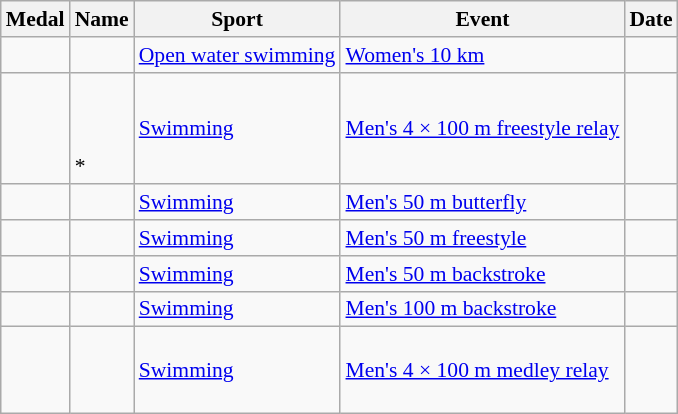<table class="wikitable sortable" style="font-size:90%">
<tr>
<th>Medal</th>
<th>Name</th>
<th>Sport</th>
<th>Event</th>
<th>Date</th>
</tr>
<tr>
<td></td>
<td></td>
<td><a href='#'>Open water swimming</a></td>
<td><a href='#'>Women's 10 km</a></td>
<td></td>
</tr>
<tr>
<td></td>
<td><br><br><br>*<br></td>
<td><a href='#'>Swimming</a></td>
<td><a href='#'>Men's 4 × 100 m freestyle relay</a></td>
<td></td>
</tr>
<tr>
<td></td>
<td></td>
<td><a href='#'>Swimming</a></td>
<td><a href='#'>Men's 50 m butterfly</a></td>
<td></td>
</tr>
<tr>
<td></td>
<td></td>
<td><a href='#'>Swimming</a></td>
<td><a href='#'>Men's 50 m freestyle</a></td>
<td></td>
</tr>
<tr>
<td></td>
<td></td>
<td><a href='#'>Swimming</a></td>
<td><a href='#'>Men's 50 m backstroke</a></td>
<td></td>
</tr>
<tr>
<td></td>
<td></td>
<td><a href='#'>Swimming</a></td>
<td><a href='#'>Men's 100 m backstroke</a></td>
<td></td>
</tr>
<tr>
<td></td>
<td><br><br><br></td>
<td><a href='#'>Swimming</a></td>
<td><a href='#'>Men's 4 × 100 m medley relay</a></td>
<td></td>
</tr>
</table>
